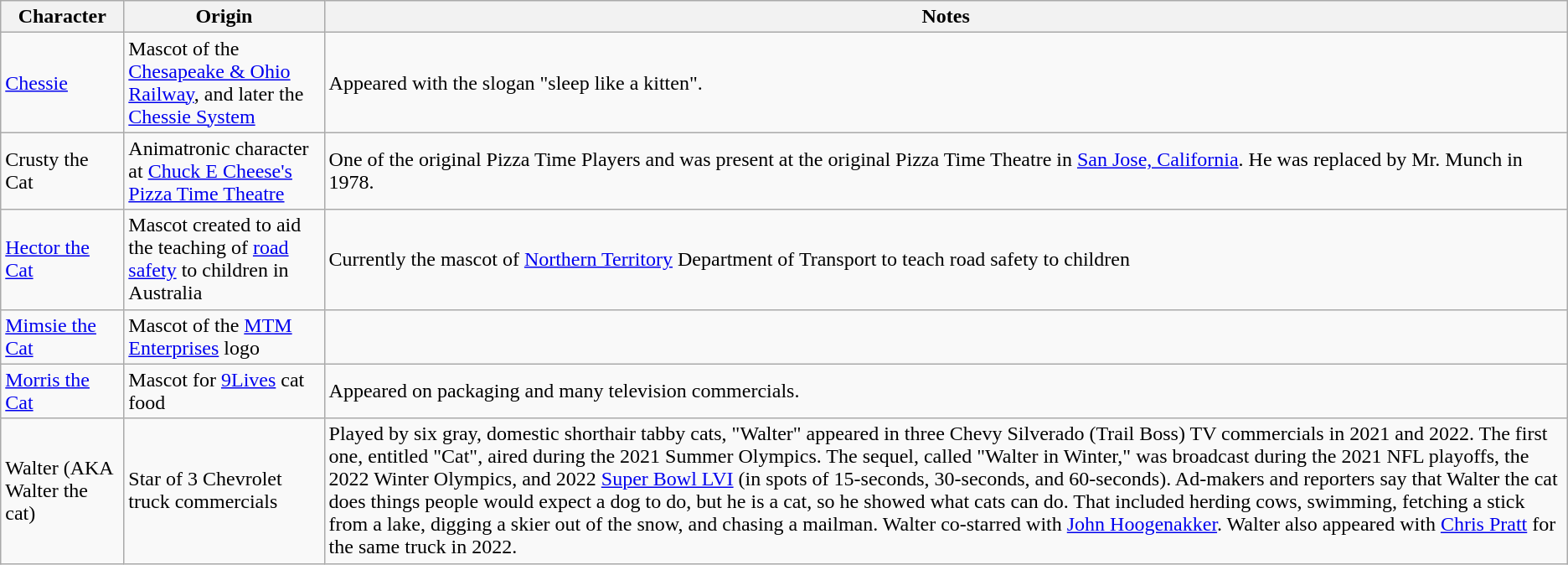<table class="wikitable sortable">
<tr>
<th>Character</th>
<th>Origin</th>
<th>Notes</th>
</tr>
<tr>
<td><a href='#'>Chessie</a></td>
<td>Mascot of the <a href='#'>Chesapeake & Ohio Railway</a>, and later the <a href='#'>Chessie System</a></td>
<td>Appeared with the slogan "sleep like a kitten".</td>
</tr>
<tr>
<td>Crusty the Cat</td>
<td>Animatronic character at <a href='#'>Chuck E Cheese's Pizza Time Theatre</a></td>
<td>One of the original Pizza Time Players and was present at the original Pizza Time Theatre in <a href='#'>San Jose, California</a>. He was replaced by Mr. Munch in 1978.</td>
</tr>
<tr>
<td><a href='#'>Hector the Cat</a></td>
<td>Mascot created to aid the teaching of <a href='#'>road safety</a> to children in Australia</td>
<td>Currently the mascot of <a href='#'>Northern Territory</a> Department of Transport to teach road safety to children</td>
</tr>
<tr>
<td><a href='#'>Mimsie the Cat</a></td>
<td>Mascot of the <a href='#'>MTM Enterprises</a> logo</td>
<td></td>
</tr>
<tr>
<td><a href='#'>Morris the Cat</a></td>
<td>Mascot for <a href='#'>9Lives</a> cat food</td>
<td>Appeared on packaging and many television commercials.</td>
</tr>
<tr>
<td>Walter (AKA Walter the cat)</td>
<td>Star of 3 Chevrolet truck commercials</td>
<td>Played by six gray, domestic shorthair tabby cats, "Walter" appeared in three Chevy Silverado (Trail Boss) TV commercials in 2021 and 2022. The first one, entitled "Cat", aired during the 2021 Summer Olympics. The sequel, called "Walter in Winter," was broadcast during the 2021 NFL playoffs, the 2022 Winter Olympics, and 2022 <a href='#'>Super Bowl LVI</a> (in spots of 15-seconds, 30-seconds, and 60-seconds). Ad-makers and reporters say that Walter the cat does things people would expect a dog to do, but he is a cat, so he showed what cats can do. That included herding cows, swimming, fetching a stick from a lake, digging a skier out of the snow, and chasing a mailman.  Walter co-starred with <a href='#'>John Hoogenakker</a>. Walter also appeared with <a href='#'>Chris Pratt</a> for the same truck in 2022.</td>
</tr>
</table>
